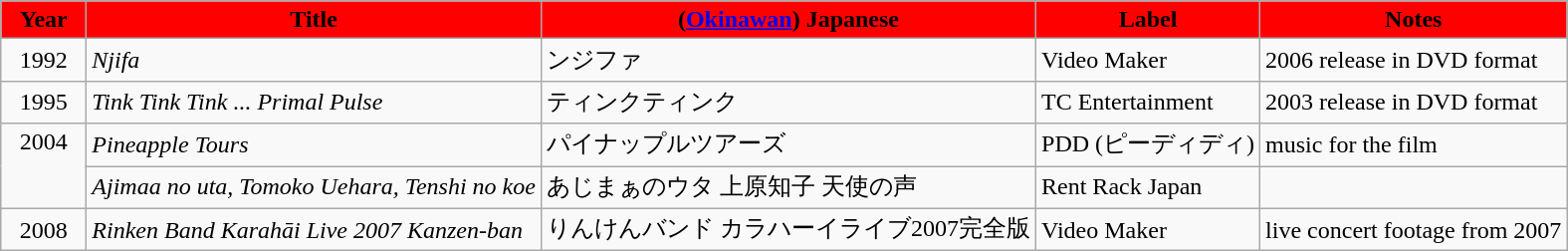<table class="wikitable">
<tr>
<th style="background-color:Red;" width="50" align="center">Year</th>
<th style="background-color:Red;">Title</th>
<th style="background-color:Red;">(<a href='#'>Okinawan</a>) Japanese</th>
<th style="background-color:Red;">Label</th>
<th style="background-color:Red;">Notes</th>
</tr>
<tr>
<td align="center">1992</td>
<td><em>Njifa</em></td>
<td>ンジファ</td>
<td>Video Maker</td>
<td>2006 release in DVD format</td>
</tr>
<tr>
<td align="center">1995</td>
<td><em>Tink Tink Tink ... Primal Pulse</em></td>
<td>ティンクティンク</td>
<td>TC Entertainment</td>
<td>2003 release in DVD format</td>
</tr>
<tr>
<td rowspan="2" valign="top" align="center">2004</td>
<td><em>Pineapple Tours</em></td>
<td>パイナップルツアーズ</td>
<td>PDD (ピーディディ)</td>
<td>music for the film</td>
</tr>
<tr>
<td><em>Ajimaa no uta, Tomoko Uehara, Tenshi no koe</em></td>
<td>あじまぁのウタ 上原知子 天使の声</td>
<td>Rent Rack Japan</td>
<td> </td>
</tr>
<tr>
<td align="center">2008</td>
<td><em>Rinken Band Karahāi Live 2007 Kanzen-ban</em></td>
<td>りんけんバンド カラハーイライブ2007完全版</td>
<td>Video Maker</td>
<td>live concert footage from 2007</td>
</tr>
</table>
